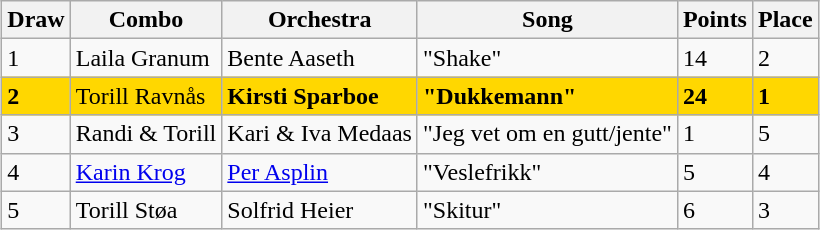<table class="sortable wikitable" style="margin: 1em auto 1em auto">
<tr>
<th>Draw</th>
<th>Combo</th>
<th>Orchestra</th>
<th>Song</th>
<th>Points</th>
<th>Place</th>
</tr>
<tr>
<td>1</td>
<td>Laila Granum</td>
<td>Bente Aaseth</td>
<td>"Shake"</td>
<td>14</td>
<td>2</td>
</tr>
<tr bgcolor="#FFD700">
<td><strong>2</strong></td>
<td>Torill Ravnås</td>
<td><strong>Kirsti Sparboe</strong></td>
<td><strong>"Dukkemann"</strong></td>
<td><strong>24</strong></td>
<td><strong>1</strong></td>
</tr>
<tr>
<td>3</td>
<td>Randi & Torill</td>
<td>Kari & Iva Medaas</td>
<td>"Jeg vet om en gutt/jente"</td>
<td>1</td>
<td>5</td>
</tr>
<tr>
<td>4</td>
<td><a href='#'>Karin Krog</a></td>
<td><a href='#'>Per Asplin</a></td>
<td>"Veslefrikk"</td>
<td>5</td>
<td>4</td>
</tr>
<tr>
<td>5</td>
<td>Torill Støa</td>
<td>Solfrid Heier</td>
<td>"Skitur"</td>
<td>6</td>
<td>3</td>
</tr>
</table>
